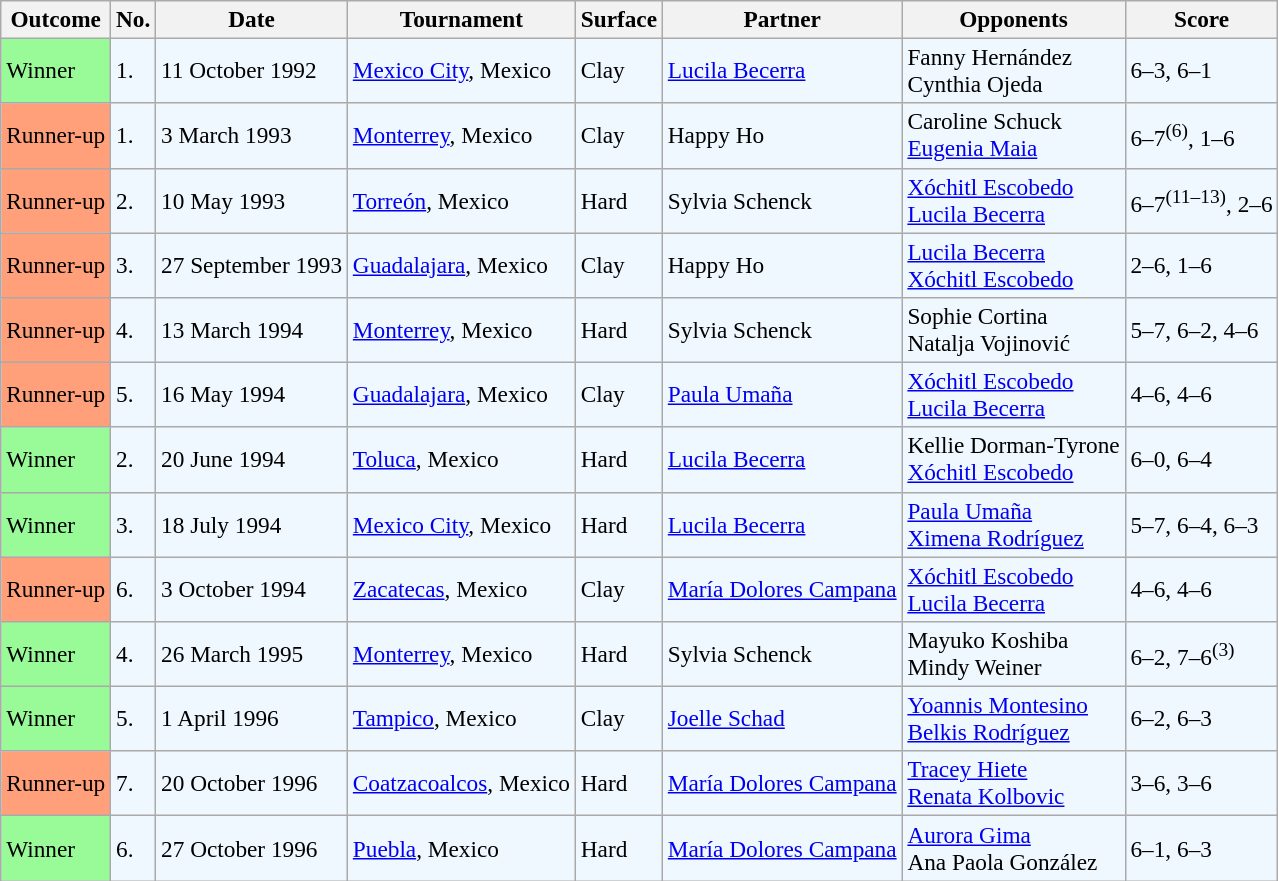<table class="sortable wikitable" style=font-size:97%>
<tr>
<th>Outcome</th>
<th>No.</th>
<th>Date</th>
<th>Tournament</th>
<th>Surface</th>
<th>Partner</th>
<th>Opponents</th>
<th>Score</th>
</tr>
<tr style="background:#f0f8ff;">
<td style="background:#98fb98;">Winner</td>
<td>1.</td>
<td>11 October 1992</td>
<td><a href='#'>Mexico City</a>, Mexico</td>
<td>Clay</td>
<td> <a href='#'>Lucila Becerra</a></td>
<td> Fanny Hernández <br>  Cynthia Ojeda</td>
<td>6–3, 6–1</td>
</tr>
<tr bgcolor="#f0f8ff">
<td bgcolor="FFA07A">Runner-up</td>
<td>1.</td>
<td>3 March 1993</td>
<td><a href='#'>Monterrey</a>, Mexico</td>
<td>Clay</td>
<td> Happy Ho</td>
<td> Caroline Schuck <br>  <a href='#'>Eugenia Maia</a></td>
<td>6–7<sup>(6)</sup>, 1–6</td>
</tr>
<tr style="background:#f0f8ff;">
<td style="background:#ffa07a;">Runner-up</td>
<td>2.</td>
<td>10 May 1993</td>
<td><a href='#'>Torreón</a>, Mexico</td>
<td>Hard</td>
<td> Sylvia Schenck</td>
<td> <a href='#'>Xóchitl Escobedo</a> <br>  <a href='#'>Lucila Becerra</a></td>
<td>6–7<sup>(11–13)</sup>, 2–6</td>
</tr>
<tr style="background:#f0f8ff;">
<td style="background:#ffa07a;">Runner-up</td>
<td>3.</td>
<td>27 September 1993</td>
<td><a href='#'>Guadalajara</a>, Mexico</td>
<td>Clay</td>
<td> Happy Ho</td>
<td> <a href='#'>Lucila Becerra</a> <br>  <a href='#'>Xóchitl Escobedo</a></td>
<td>2–6, 1–6</td>
</tr>
<tr style="background:#f0f8ff;">
<td style="background:#ffa07a;">Runner-up</td>
<td>4.</td>
<td>13 March 1994</td>
<td><a href='#'>Monterrey</a>, Mexico</td>
<td>Hard</td>
<td> Sylvia Schenck</td>
<td> Sophie Cortina <br>  Natalja Vojinović</td>
<td>5–7, 6–2, 4–6</td>
</tr>
<tr style="background:#f0f8ff;">
<td style="background:#ffa07a;">Runner-up</td>
<td>5.</td>
<td>16 May 1994</td>
<td><a href='#'>Guadalajara</a>, Mexico</td>
<td>Clay</td>
<td> <a href='#'>Paula Umaña</a></td>
<td> <a href='#'>Xóchitl Escobedo</a> <br>  <a href='#'>Lucila Becerra</a></td>
<td>4–6, 4–6</td>
</tr>
<tr style="background:#f0f8ff;">
<td style="background:#98fb98;">Winner</td>
<td>2.</td>
<td>20 June 1994</td>
<td><a href='#'>Toluca</a>, Mexico</td>
<td>Hard</td>
<td> <a href='#'>Lucila Becerra</a></td>
<td> Kellie Dorman-Tyrone <br>  <a href='#'>Xóchitl Escobedo</a></td>
<td>6–0, 6–4</td>
</tr>
<tr style="background:#f0f8ff;">
<td style="background:#98fb98;">Winner</td>
<td>3.</td>
<td>18 July 1994</td>
<td><a href='#'>Mexico City</a>, Mexico</td>
<td>Hard</td>
<td> <a href='#'>Lucila Becerra</a></td>
<td> <a href='#'>Paula Umaña</a> <br>  <a href='#'>Ximena Rodríguez</a></td>
<td>5–7, 6–4, 6–3</td>
</tr>
<tr style="background:#f0f8ff;">
<td bgcolor=FFA07A>Runner-up</td>
<td>6.</td>
<td>3 October 1994</td>
<td><a href='#'>Zacatecas</a>, Mexico</td>
<td>Clay</td>
<td> <a href='#'>María Dolores Campana</a></td>
<td> <a href='#'>Xóchitl Escobedo</a> <br>  <a href='#'>Lucila Becerra</a></td>
<td>4–6, 4–6</td>
</tr>
<tr style="background:#f0f8ff;">
<td style="background:#98fb98;">Winner</td>
<td>4.</td>
<td>26 March 1995</td>
<td><a href='#'>Monterrey</a>, Mexico</td>
<td>Hard</td>
<td> Sylvia Schenck</td>
<td> Mayuko Koshiba <br>  Mindy Weiner</td>
<td>6–2, 7–6<sup>(3)</sup></td>
</tr>
<tr style="background:#f0f8ff;">
<td style="background:#98fb98;">Winner</td>
<td>5.</td>
<td>1 April 1996</td>
<td><a href='#'>Tampico</a>, Mexico</td>
<td>Clay</td>
<td> <a href='#'>Joelle Schad</a></td>
<td> <a href='#'>Yoannis Montesino</a> <br>  <a href='#'>Belkis Rodríguez</a></td>
<td>6–2, 6–3</td>
</tr>
<tr style="background:#f0f8ff;">
<td style="background:#ffa07a;">Runner-up</td>
<td>7.</td>
<td>20 October 1996</td>
<td><a href='#'>Coatzacoalcos</a>, Mexico</td>
<td>Hard</td>
<td> <a href='#'>María Dolores Campana</a></td>
<td> <a href='#'>Tracey Hiete</a> <br>  <a href='#'>Renata Kolbovic</a></td>
<td>3–6, 3–6</td>
</tr>
<tr style="background:#f0f8ff;">
<td style="background:#98fb98;">Winner</td>
<td>6.</td>
<td>27 October 1996</td>
<td><a href='#'>Puebla</a>, Mexico</td>
<td>Hard</td>
<td> <a href='#'>María Dolores Campana</a></td>
<td> <a href='#'>Aurora Gima</a> <br>  Ana Paola González</td>
<td>6–1, 6–3</td>
</tr>
</table>
